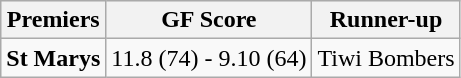<table class="wikitable" style="text-align:left;">
<tr style="background:#efefef;">
<th>Premiers</th>
<th>GF Score</th>
<th>Runner-up</th>
</tr>
<tr>
<td><strong>St Marys</strong></td>
<td>11.8 (74) - 9.10 (64)</td>
<td>Tiwi Bombers</td>
</tr>
</table>
